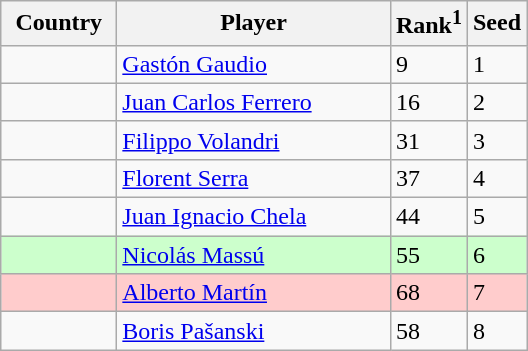<table class="sortable wikitable">
<tr>
<th width="70">Country</th>
<th width="175">Player</th>
<th>Rank<sup>1</sup></th>
<th>Seed</th>
</tr>
<tr>
<td></td>
<td><a href='#'>Gastón Gaudio</a></td>
<td>9</td>
<td>1</td>
</tr>
<tr>
<td></td>
<td><a href='#'>Juan Carlos Ferrero</a></td>
<td>16</td>
<td>2</td>
</tr>
<tr>
<td></td>
<td><a href='#'>Filippo Volandri</a></td>
<td>31</td>
<td>3</td>
</tr>
<tr>
<td></td>
<td><a href='#'>Florent Serra</a></td>
<td>37</td>
<td>4</td>
</tr>
<tr>
<td></td>
<td><a href='#'>Juan Ignacio Chela</a></td>
<td>44</td>
<td>5</td>
</tr>
<tr style="background:#cfc;">
<td></td>
<td><a href='#'>Nicolás Massú</a></td>
<td>55</td>
<td>6</td>
</tr>
<tr style="background:#fcc;">
<td></td>
<td><a href='#'>Alberto Martín</a></td>
<td>68</td>
<td>7</td>
</tr>
<tr>
<td></td>
<td><a href='#'>Boris Pašanski</a></td>
<td>58</td>
<td>8</td>
</tr>
</table>
